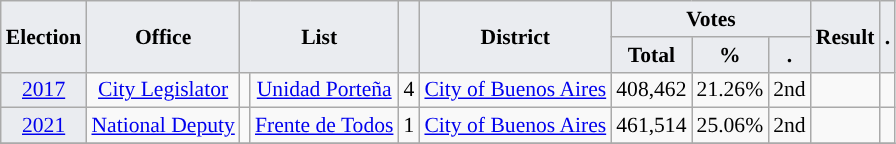<table class="wikitable" style="font-size:90%; text-align:center;">
<tr>
<th style="background-color:#EAECF0;" rowspan=2>Election</th>
<th style="background-color:#EAECF0;" rowspan=2>Office</th>
<th style="background-color:#EAECF0;" colspan=2 rowspan=2>List</th>
<th style="background-color:#EAECF0;" rowspan=2></th>
<th style="background-color:#EAECF0;" rowspan=2>District</th>
<th style="background-color:#EAECF0;" colspan=3>Votes</th>
<th style="background-color:#EAECF0;" rowspan=2>Result</th>
<th style="background-color:#EAECF0;" rowspan=2>.</th>
</tr>
<tr>
<th style="background-color:#EAECF0;">Total</th>
<th style="background-color:#EAECF0;">%</th>
<th style="background-color:#EAECF0;">.</th>
</tr>
<tr>
<td style="background-color:#EAECF0;"><a href='#'>2017</a></td>
<td><a href='#'>City Legislator</a></td>
<td style="background-color:"></td>
<td><a href='#'>Unidad Porteña</a></td>
<td>4</td>
<td><a href='#'>City of Buenos Aires</a></td>
<td>408,462</td>
<td>21.26%</td>
<td>2nd</td>
<td></td>
<td></td>
</tr>
<tr>
<td style="background-color:#EAECF0;"><a href='#'>2021</a></td>
<td><a href='#'>National Deputy</a></td>
<td style="background-color:"></td>
<td><a href='#'>Frente de Todos</a></td>
<td>1</td>
<td><a href='#'>City of Buenos Aires</a></td>
<td>461,514</td>
<td>25.06%</td>
<td>2nd</td>
<td></td>
<td></td>
</tr>
<tr>
</tr>
</table>
